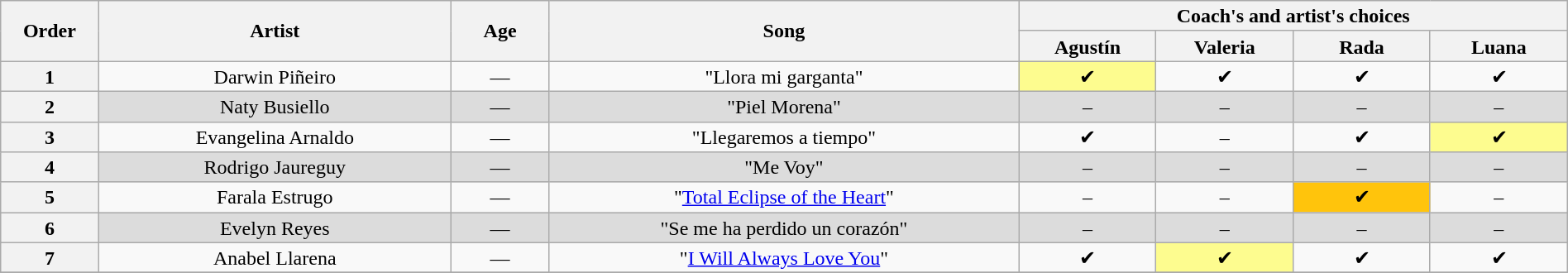<table class="wikitable" style="text-align:center; line-height:17px; width:100%">
<tr>
<th scope="col" rowspan="2" style="width:05%">Order</th>
<th scope="col" rowspan="2" style="width:18%">Artist</th>
<th scope="col" rowspan="2" style="width:05%">Age</th>
<th scope="col" rowspan="2" style="width:24%">Song</th>
<th scope="col" colspan="4" style="width:28%">Coach's and artist's choices</th>
</tr>
<tr>
<th style="width:07%">Agustín</th>
<th style="width:07%">Valeria</th>
<th style="width:07%">Rada</th>
<th style="width:07%">Luana</th>
</tr>
<tr>
<th>1</th>
<td>Darwin Piñeiro</td>
<td>—</td>
<td>"Llora mi garganta"</td>
<td style="background:#fdfc8f">✔</td>
<td>✔</td>
<td>✔</td>
<td>✔</td>
</tr>
<tr style="background:#DCDCDC">
<th>2</th>
<td>Naty Busiello</td>
<td>—</td>
<td>"Piel Morena"</td>
<td>–</td>
<td>–</td>
<td>–</td>
<td>–</td>
</tr>
<tr>
<th>3</th>
<td>Evangelina Arnaldo</td>
<td>—</td>
<td>"Llegaremos a tiempo"</td>
<td>✔</td>
<td>–</td>
<td>✔</td>
<td style="background:#fdfc8f">✔</td>
</tr>
<tr style="background:#DCDCDC">
<th>4</th>
<td>Rodrigo Jaureguy</td>
<td>—</td>
<td>"Me Voy"</td>
<td>–</td>
<td>–</td>
<td>–</td>
<td>–</td>
</tr>
<tr>
<th>5</th>
<td>Farala Estrugo</td>
<td>—</td>
<td>"<a href='#'>Total Eclipse of the Heart</a>"</td>
<td>–</td>
<td>–</td>
<td style="background:#FFC40C;">✔</td>
<td>–</td>
</tr>
<tr style="background:#DCDCDC">
<th>6</th>
<td>Evelyn Reyes</td>
<td>—</td>
<td>"Se me ha perdido un corazón"</td>
<td>–</td>
<td>–</td>
<td>–</td>
<td>–</td>
</tr>
<tr>
<th>7</th>
<td>Anabel Llarena</td>
<td>—</td>
<td>"<a href='#'>I Will Always Love You</a>"</td>
<td>✔</td>
<td style="background:#fdfc8f">✔</td>
<td>✔</td>
<td>✔</td>
</tr>
<tr>
</tr>
</table>
